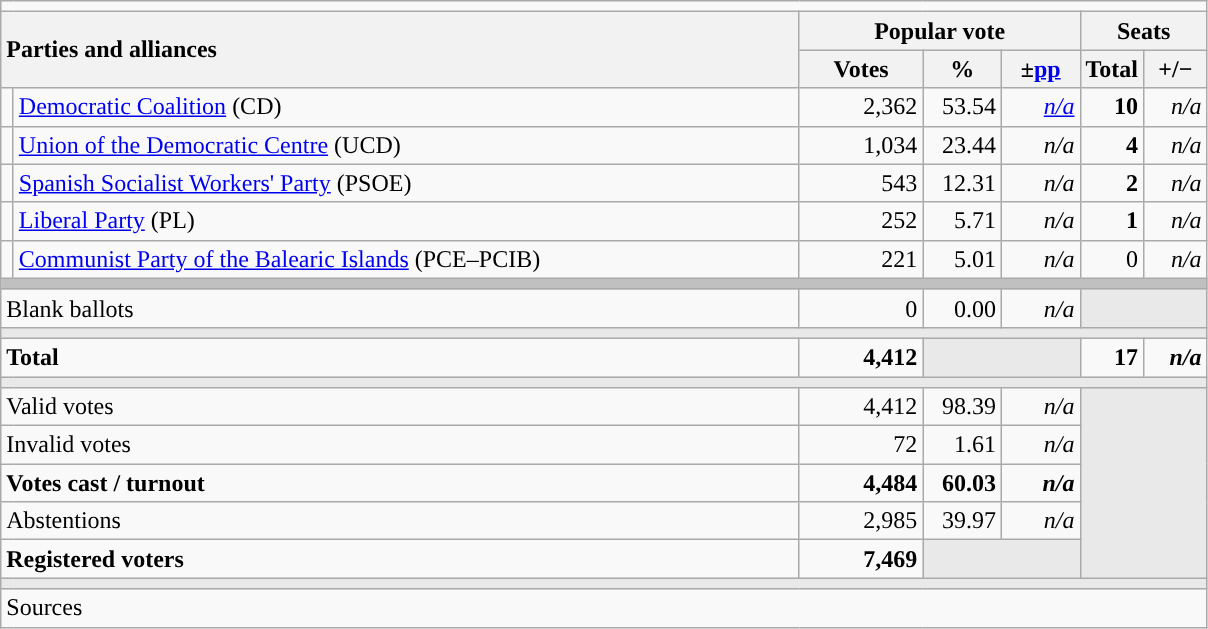<table class="wikitable" style="text-align:right;">
<tr>
<td colspan="7"></td>
</tr>
<tr>
<th style="text-align:left;" rowspan="2" colspan="2" width="525">Parties and alliances</th>
<th colspan="3">Popular vote</th>
<th colspan="2">Seats</th>
</tr>
<tr>
<th width="75">Votes</th>
<th width="45">%</th>
<th width="45">±<a href='#'>pp</a></th>
<th width="35">Total</th>
<th width="35">+/−</th>
</tr>
<tr>
<td width="1" style="color:inherit;background:"></td>
<td align="left"><a href='#'>Democratic Coalition</a> (CD)</td>
<td>2,362</td>
<td>53.54</td>
<td><em><a href='#'>n/a</a></em></td>
<td><strong>10</strong></td>
<td><em>n/a</em></td>
</tr>
<tr>
<td style="color:inherit;background:"></td>
<td align="left"><a href='#'>Union of the Democratic Centre</a> (UCD)</td>
<td>1,034</td>
<td>23.44</td>
<td><em>n/a</em></td>
<td><strong>4</strong></td>
<td><em>n/a</em></td>
</tr>
<tr>
<td style="color:inherit;background:"></td>
<td align="left"><a href='#'>Spanish Socialist Workers' Party</a> (PSOE)</td>
<td>543</td>
<td>12.31</td>
<td><em>n/a</em></td>
<td><strong>2</strong></td>
<td><em>n/a</em></td>
</tr>
<tr>
<td style="color:inherit;background:"></td>
<td align="left"><a href='#'>Liberal Party</a> (PL)</td>
<td>252</td>
<td>5.71</td>
<td><em>n/a</em></td>
<td><strong>1</strong></td>
<td><em>n/a</em></td>
</tr>
<tr>
<td style="color:inherit;background:"></td>
<td align="left"><a href='#'>Communist Party of the Balearic Islands</a> (PCE–PCIB)</td>
<td>221</td>
<td>5.01</td>
<td><em>n/a</em></td>
<td>0</td>
<td><em>n/a</em></td>
</tr>
<tr>
<td colspan="7" bgcolor="#C0C0C0"></td>
</tr>
<tr>
<td align="left" colspan="2">Blank ballots</td>
<td>0</td>
<td>0.00</td>
<td><em>n/a</em></td>
<td bgcolor="#E9E9E9" colspan="2"></td>
</tr>
<tr>
<td colspan="7" bgcolor="#E9E9E9"></td>
</tr>
<tr style="font-weight:bold;">
<td align="left" colspan="2">Total</td>
<td>4,412</td>
<td bgcolor="#E9E9E9" colspan="2"></td>
<td>17</td>
<td><em>n/a</em></td>
</tr>
<tr>
<td colspan="7" bgcolor="#E9E9E9"></td>
</tr>
<tr>
<td align="left" colspan="2">Valid votes</td>
<td>4,412</td>
<td>98.39</td>
<td><em>n/a</em></td>
<td bgcolor="#E9E9E9" colspan="2" rowspan="5"></td>
</tr>
<tr>
<td align="left" colspan="2">Invalid votes</td>
<td>72</td>
<td>1.61</td>
<td><em>n/a</em></td>
</tr>
<tr style="font-weight:bold;">
<td align="left" colspan="2">Votes cast / turnout</td>
<td>4,484</td>
<td>60.03</td>
<td><em>n/a</em></td>
</tr>
<tr>
<td align="left" colspan="2">Abstentions</td>
<td>2,985</td>
<td>39.97</td>
<td><em>n/a</em></td>
</tr>
<tr style="font-weight:bold;">
<td align="left" colspan="2">Registered voters</td>
<td>7,469</td>
<td bgcolor="#E9E9E9" colspan="2"></td>
</tr>
<tr>
<td colspan="7" bgcolor="#E9E9E9"></td>
</tr>
<tr>
<td align="left" colspan="7">Sources</td>
</tr>
</table>
